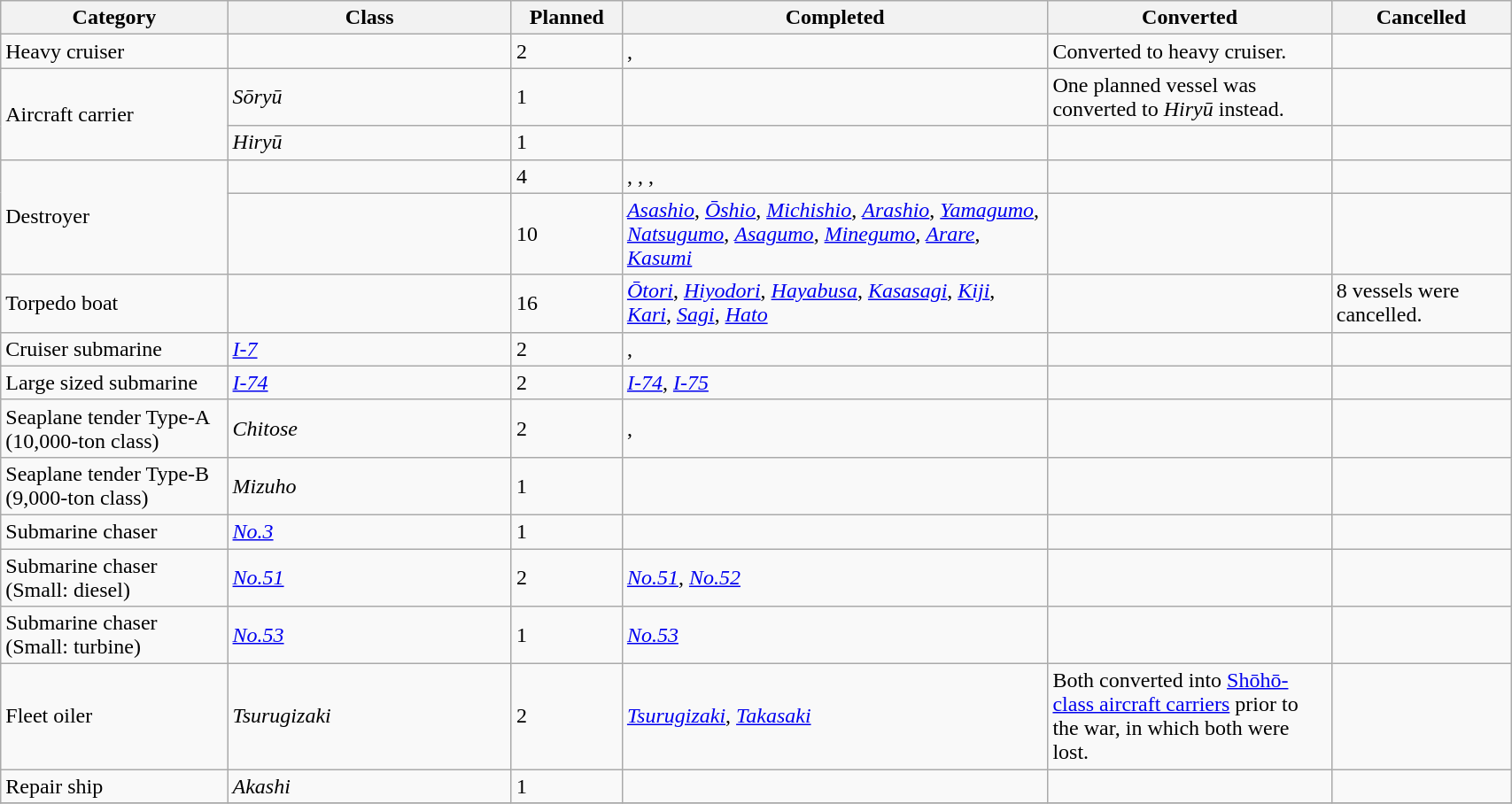<table class="wikitable" width="90%">
<tr>
<th width="8%">Category</th>
<th width="10%">Class</th>
<th width="2%">Planned</th>
<th width="15%">Completed</th>
<th width="10%">Converted</th>
<th width="6%">Cancelled</th>
</tr>
<tr>
<td>Heavy cruiser</td>
<td></td>
<td>2</td>
<td>, </td>
<td>Converted to heavy cruiser.</td>
<td></td>
</tr>
<tr>
<td rowspan="2">Aircraft carrier</td>
<td><em>Sōryū</em></td>
<td>1</td>
<td></td>
<td>One planned vessel was converted to <em>Hiryū</em> instead.</td>
<td></td>
</tr>
<tr>
<td><em>Hiryū</em></td>
<td>1</td>
<td></td>
<td></td>
<td></td>
</tr>
<tr>
<td rowspan="2">Destroyer</td>
<td></td>
<td>4</td>
<td>, , , </td>
<td></td>
<td></td>
</tr>
<tr>
<td></td>
<td>10</td>
<td><em><a href='#'>Asashio</a></em>, <em><a href='#'>Ōshio</a></em>, <em><a href='#'>Michishio</a></em>, <em><a href='#'>Arashio</a></em>, <em><a href='#'>Yamagumo</a></em>, <em><a href='#'>Natsugumo</a></em>, <em><a href='#'>Asagumo</a></em>, <em><a href='#'>Minegumo</a></em>, <em><a href='#'>Arare</a></em>, <em><a href='#'>Kasumi</a></em></td>
<td></td>
<td></td>
</tr>
<tr>
<td>Torpedo boat</td>
<td></td>
<td>16</td>
<td><em><a href='#'>Ōtori</a></em>, <em><a href='#'>Hiyodori</a></em>, <em><a href='#'>Hayabusa</a></em>, <em><a href='#'>Kasasagi</a></em>, <em><a href='#'>Kiji</a></em>, <em><a href='#'>Kari</a></em>, <em><a href='#'>Sagi</a></em>, <em><a href='#'>Hato</a></em></td>
<td></td>
<td>8 vessels were cancelled.</td>
</tr>
<tr>
<td>Cruiser submarine</td>
<td><em><a href='#'>I-7</a></em></td>
<td>2</td>
<td>, </td>
<td></td>
<td></td>
</tr>
<tr>
<td>Large sized submarine</td>
<td><em><a href='#'>I-74</a></em></td>
<td>2</td>
<td><em><a href='#'>I-74</a></em>, <em><a href='#'>I-75</a></em></td>
<td></td>
<td></td>
</tr>
<tr>
<td>Seaplane tender Type-A (10,000-ton class)</td>
<td><em>Chitose</em></td>
<td>2</td>
<td>, </td>
<td></td>
<td></td>
</tr>
<tr>
<td>Seaplane tender Type-B (9,000-ton class)</td>
<td><em>Mizuho</em></td>
<td>1</td>
<td></td>
<td></td>
<td></td>
</tr>
<tr>
<td>Submarine chaser</td>
<td><em><a href='#'>No.3</a></em></td>
<td>1</td>
<td></td>
<td></td>
<td></td>
</tr>
<tr>
<td>Submarine chaser (Small: diesel)</td>
<td><em><a href='#'>No.51</a></em></td>
<td>2</td>
<td><em><a href='#'>No.51</a></em>, <em><a href='#'>No.52</a></em></td>
<td></td>
<td></td>
</tr>
<tr>
<td>Submarine chaser (Small: turbine)</td>
<td><em><a href='#'>No.53</a></em></td>
<td>1</td>
<td><em><a href='#'>No.53</a></em></td>
<td></td>
<td></td>
</tr>
<tr>
<td>Fleet oiler</td>
<td><em>Tsurugizaki</em></td>
<td>2</td>
<td><em><a href='#'>Tsurugizaki</a></em>, <em><a href='#'>Takasaki</a></em></td>
<td>Both converted into <a href='#'>Shōhō-class aircraft carriers</a> prior to the war, in which both were lost.</td>
<td></td>
</tr>
<tr>
<td>Repair ship</td>
<td><em>Akashi</em></td>
<td>1</td>
<td></td>
<td></td>
<td></td>
</tr>
<tr>
</tr>
</table>
